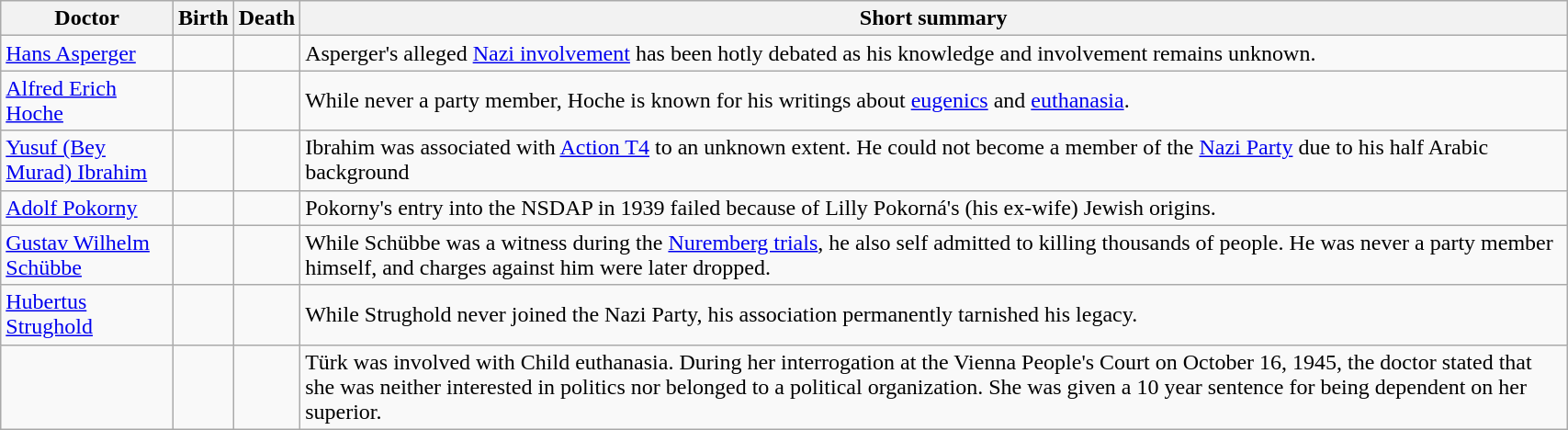<table class="wikitable sortable" width="90%">
<tr>
<th>Doctor</th>
<th>Birth</th>
<th>Death</th>
<th class="unsortable">Short summary</th>
</tr>
<tr>
<td><a href='#'>Hans Asperger</a></td>
<td></td>
<td></td>
<td>Asperger's alleged <a href='#'>Nazi involvement</a> has been hotly debated as his knowledge and involvement remains unknown.</td>
</tr>
<tr>
<td><a href='#'>Alfred Erich Hoche</a></td>
<td></td>
<td></td>
<td>While never a party member, Hoche is known for his writings about <a href='#'>eugenics</a> and <a href='#'>euthanasia</a>.</td>
</tr>
<tr>
<td><a href='#'>Yusuf (Bey Murad) Ibrahim</a></td>
<td></td>
<td></td>
<td>Ibrahim was associated with <a href='#'>Action T4</a> to an unknown extent. He could not become a member of the <a href='#'>Nazi Party</a> due to his half Arabic background</td>
</tr>
<tr>
<td><a href='#'>Adolf Pokorny</a></td>
<td></td>
<td></td>
<td>Pokorny's entry into the NSDAP in 1939 failed because of Lilly Pokorná's (his ex-wife) Jewish origins.</td>
</tr>
<tr>
<td><a href='#'>Gustav Wilhelm Schübbe</a></td>
<td></td>
<td></td>
<td>While Schübbe was a witness during the <a href='#'>Nuremberg trials</a>, he also self admitted to killing thousands of people. He was never a party member himself, and charges against him were later dropped.</td>
</tr>
<tr>
<td><a href='#'>Hubertus Strughold</a></td>
<td></td>
<td></td>
<td>While Strughold never joined the Nazi Party, his association permanently tarnished his legacy.</td>
</tr>
<tr>
<td></td>
<td></td>
<td></td>
<td>Türk was involved with Child euthanasia. During her interrogation at the Vienna People's Court on October 16, 1945, the doctor stated that she was neither interested in politics nor belonged to a political organization. She was given a 10 year sentence for being dependent on her superior.</td>
</tr>
</table>
